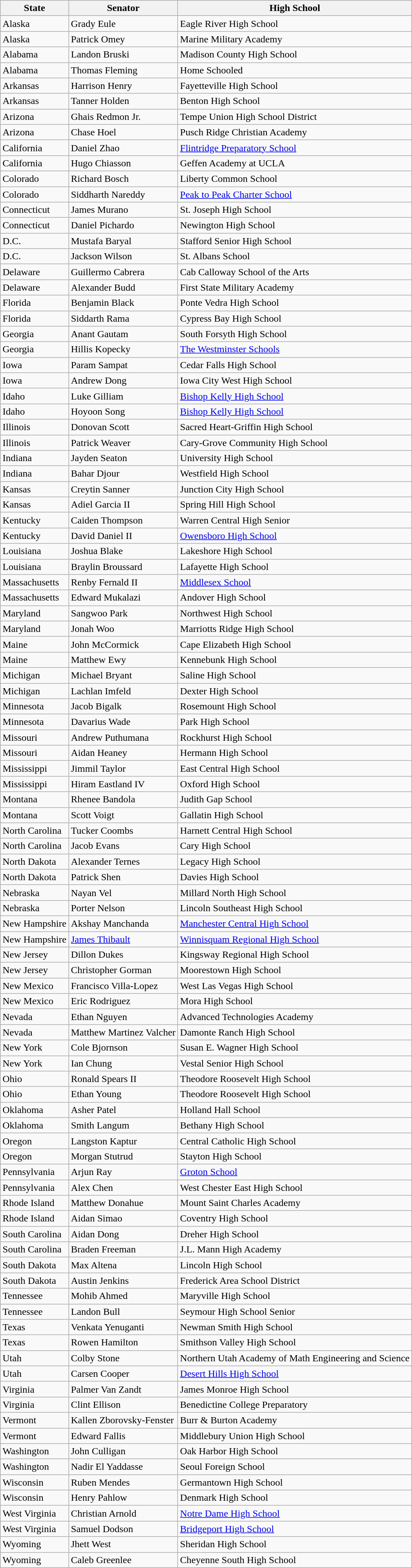<table class="wikitable">
<tr>
<th>State</th>
<th>Senator</th>
<th>High School</th>
</tr>
<tr>
<td>Alaska</td>
<td>Grady Eule</td>
<td>Eagle River High School</td>
</tr>
<tr>
<td>Alaska</td>
<td>Patrick Omey</td>
<td>Marine Military Academy</td>
</tr>
<tr>
<td>Alabama</td>
<td>Landon Bruski</td>
<td>Madison County High School</td>
</tr>
<tr>
<td>Alabama</td>
<td>Thomas Fleming</td>
<td>Home Schooled</td>
</tr>
<tr>
<td>Arkansas</td>
<td>Harrison Henry</td>
<td>Fayetteville High School</td>
</tr>
<tr>
<td>Arkansas</td>
<td>Tanner Holden</td>
<td>Benton High School</td>
</tr>
<tr>
<td>Arizona</td>
<td>Ghais Redmon Jr.</td>
<td>Tempe Union High School District</td>
</tr>
<tr>
<td>Arizona</td>
<td>Chase Hoel</td>
<td>Pusch Ridge Christian Academy</td>
</tr>
<tr>
<td>California</td>
<td>Daniel Zhao</td>
<td><a href='#'>Flintridge Preparatory School</a></td>
</tr>
<tr>
<td>California</td>
<td>Hugo Chiasson</td>
<td>Geffen Academy at UCLA</td>
</tr>
<tr>
<td>Colorado</td>
<td>Richard Bosch</td>
<td>Liberty Common School</td>
</tr>
<tr>
<td>Colorado</td>
<td>Siddharth Nareddy</td>
<td><a href='#'>Peak to Peak Charter School</a></td>
</tr>
<tr>
<td>Connecticut</td>
<td>James Murano</td>
<td>St. Joseph High School</td>
</tr>
<tr>
<td>Connecticut</td>
<td>Daniel Pichardo</td>
<td>Newington High School</td>
</tr>
<tr>
<td>D.C.</td>
<td>Mustafa Baryal</td>
<td>Stafford Senior High School</td>
</tr>
<tr>
<td>D.C.</td>
<td>Jackson Wilson</td>
<td>St. Albans School</td>
</tr>
<tr>
<td>Delaware</td>
<td>Guillermo Cabrera</td>
<td>Cab Calloway School of the Arts</td>
</tr>
<tr>
<td>Delaware</td>
<td>Alexander Budd</td>
<td>First State Military Academy</td>
</tr>
<tr>
<td>Florida</td>
<td>Benjamin Black</td>
<td>Ponte Vedra High School</td>
</tr>
<tr>
<td>Florida</td>
<td>Siddarth Rama</td>
<td>Cypress Bay High School</td>
</tr>
<tr>
<td>Georgia</td>
<td>Anant Gautam</td>
<td>South Forsyth High School</td>
</tr>
<tr>
<td>Georgia</td>
<td>Hillis Kopecky</td>
<td><a href='#'>The Westminster Schools</a></td>
</tr>
<tr>
<td>Iowa</td>
<td>Param Sampat</td>
<td>Cedar Falls High School</td>
</tr>
<tr>
<td>Iowa</td>
<td>Andrew Dong</td>
<td>Iowa City West High School</td>
</tr>
<tr>
<td>Idaho</td>
<td>Luke Gilliam</td>
<td><a href='#'>Bishop Kelly High School</a></td>
</tr>
<tr>
<td>Idaho</td>
<td>Hoyoon Song</td>
<td><a href='#'>Bishop Kelly High School</a></td>
</tr>
<tr>
<td>Illinois</td>
<td>Donovan Scott</td>
<td>Sacred Heart-Griffin High School</td>
</tr>
<tr>
<td>Illinois</td>
<td>Patrick Weaver</td>
<td>Cary-Grove Community High School</td>
</tr>
<tr>
<td>Indiana</td>
<td>Jayden Seaton</td>
<td>University High School</td>
</tr>
<tr>
<td>Indiana</td>
<td>Bahar Djour</td>
<td>Westfield High School</td>
</tr>
<tr>
<td>Kansas</td>
<td>Creytin Sanner</td>
<td>Junction City High School</td>
</tr>
<tr>
<td>Kansas</td>
<td>Adiel Garcia II</td>
<td>Spring Hill High School</td>
</tr>
<tr>
<td>Kentucky</td>
<td>Caiden Thompson</td>
<td>Warren Central High Senior</td>
</tr>
<tr>
<td>Kentucky</td>
<td>David Daniel II</td>
<td><a href='#'>Owensboro High School</a></td>
</tr>
<tr>
<td>Louisiana</td>
<td>Joshua Blake</td>
<td>Lakeshore High School</td>
</tr>
<tr>
<td>Louisiana</td>
<td>Braylin Broussard</td>
<td>Lafayette High School</td>
</tr>
<tr>
<td>Massachusetts</td>
<td>Renby Fernald II</td>
<td><a href='#'>Middlesex School</a></td>
</tr>
<tr>
<td>Massachusetts</td>
<td>Edward Mukalazi</td>
<td>Andover High School</td>
</tr>
<tr>
<td>Maryland</td>
<td>Sangwoo Park</td>
<td>Northwest High School</td>
</tr>
<tr>
<td>Maryland</td>
<td>Jonah Woo</td>
<td>Marriotts Ridge High School</td>
</tr>
<tr>
<td>Maine</td>
<td>John McCormick</td>
<td>Cape Elizabeth High School</td>
</tr>
<tr>
<td>Maine</td>
<td>Matthew Ewy</td>
<td>Kennebunk High School</td>
</tr>
<tr>
<td>Michigan</td>
<td>Michael Bryant</td>
<td>Saline High School</td>
</tr>
<tr>
<td>Michigan</td>
<td>Lachlan Imfeld</td>
<td>Dexter High School</td>
</tr>
<tr>
<td>Minnesota</td>
<td>Jacob Bigalk</td>
<td>Rosemount High School</td>
</tr>
<tr>
<td>Minnesota</td>
<td>Davarius Wade</td>
<td>Park High School</td>
</tr>
<tr>
<td>Missouri</td>
<td>Andrew Puthumana</td>
<td>Rockhurst High School</td>
</tr>
<tr>
<td>Missouri</td>
<td>Aidan Heaney</td>
<td>Hermann High School</td>
</tr>
<tr>
<td>Mississippi</td>
<td>Jimmil Taylor</td>
<td>East Central High School</td>
</tr>
<tr>
<td>Mississippi</td>
<td>Hiram Eastland IV</td>
<td>Oxford High School</td>
</tr>
<tr>
<td>Montana</td>
<td>Rhenee Bandola</td>
<td>Judith Gap School</td>
</tr>
<tr>
<td>Montana</td>
<td>Scott Voigt</td>
<td>Gallatin High School</td>
</tr>
<tr>
<td>North Carolina</td>
<td>Tucker Coombs</td>
<td>Harnett Central High School</td>
</tr>
<tr>
<td>North Carolina</td>
<td>Jacob Evans</td>
<td>Cary High School</td>
</tr>
<tr>
<td>North Dakota</td>
<td>Alexander Ternes</td>
<td>Legacy High School</td>
</tr>
<tr>
<td>North Dakota</td>
<td>Patrick Shen</td>
<td>Davies High School</td>
</tr>
<tr>
<td>Nebraska</td>
<td>Nayan Vel</td>
<td>Millard North High School</td>
</tr>
<tr>
<td>Nebraska</td>
<td>Porter Nelson</td>
<td>Lincoln Southeast High School</td>
</tr>
<tr>
<td>New Hampshire</td>
<td>Akshay Manchanda</td>
<td><a href='#'>Manchester Central High School</a></td>
</tr>
<tr>
<td>New Hampshire</td>
<td><a href='#'>James Thibault</a></td>
<td><a href='#'>Winnisquam Regional High School</a></td>
</tr>
<tr>
<td>New Jersey</td>
<td>Dillon Dukes</td>
<td>Kingsway Regional High School</td>
</tr>
<tr>
<td>New Jersey</td>
<td>Christopher Gorman</td>
<td>Moorestown High School</td>
</tr>
<tr>
<td>New Mexico</td>
<td>Francisco Villa-Lopez</td>
<td>West Las Vegas High School</td>
</tr>
<tr>
<td>New Mexico</td>
<td>Eric Rodriguez</td>
<td>Mora High School</td>
</tr>
<tr>
<td>Nevada</td>
<td>Ethan Nguyen</td>
<td>Advanced Technologies Academy</td>
</tr>
<tr>
<td>Nevada</td>
<td>Matthew Martinez Valcher</td>
<td>Damonte Ranch High School</td>
</tr>
<tr>
<td>New York</td>
<td>Cole Bjornson</td>
<td>Susan E. Wagner High School</td>
</tr>
<tr>
<td>New York</td>
<td>Ian Chung</td>
<td>Vestal Senior High School</td>
</tr>
<tr>
<td>Ohio</td>
<td>Ronald Spears II</td>
<td>Theodore Roosevelt High School</td>
</tr>
<tr>
<td>Ohio</td>
<td>Ethan Young</td>
<td>Theodore Roosevelt High School</td>
</tr>
<tr>
<td>Oklahoma</td>
<td>Asher Patel</td>
<td>Holland Hall School</td>
</tr>
<tr>
<td>Oklahoma</td>
<td>Smith Langum</td>
<td>Bethany High School</td>
</tr>
<tr>
<td>Oregon</td>
<td>Langston Kaptur</td>
<td>Central Catholic High School</td>
</tr>
<tr>
<td>Oregon</td>
<td>Morgan Stutrud</td>
<td>Stayton High School</td>
</tr>
<tr>
<td>Pennsylvania</td>
<td>Arjun Ray</td>
<td><a href='#'>Groton School</a></td>
</tr>
<tr>
<td>Pennsylvania</td>
<td>Alex Chen</td>
<td>West Chester East High School</td>
</tr>
<tr>
<td>Rhode Island</td>
<td>Matthew Donahue</td>
<td>Mount Saint Charles Academy</td>
</tr>
<tr>
<td>Rhode Island</td>
<td>Aidan Simao</td>
<td>Coventry High School</td>
</tr>
<tr>
<td>South Carolina</td>
<td>Aidan Dong</td>
<td>Dreher High School</td>
</tr>
<tr>
<td>South Carolina</td>
<td>Braden Freeman</td>
<td>J.L. Mann High Academy</td>
</tr>
<tr>
<td>South Dakota</td>
<td>Max Altena</td>
<td>Lincoln High School</td>
</tr>
<tr>
<td>South Dakota</td>
<td>Austin Jenkins</td>
<td>Frederick Area School District</td>
</tr>
<tr>
<td>Tennessee</td>
<td>Mohib Ahmed</td>
<td>Maryville High School</td>
</tr>
<tr>
<td>Tennessee</td>
<td>Landon Bull</td>
<td>Seymour High School Senior</td>
</tr>
<tr>
<td>Texas</td>
<td>Venkata Yenuganti</td>
<td>Newman Smith High School</td>
</tr>
<tr>
<td>Texas</td>
<td>Rowen Hamilton</td>
<td>Smithson Valley High School</td>
</tr>
<tr>
<td>Utah</td>
<td>Colby Stone</td>
<td>Northern Utah Academy of Math Engineering and Science</td>
</tr>
<tr>
<td>Utah</td>
<td>Carsen Cooper</td>
<td><a href='#'>Desert Hills High School</a></td>
</tr>
<tr>
<td>Virginia</td>
<td>Palmer Van Zandt</td>
<td>James Monroe High School</td>
</tr>
<tr>
<td>Virginia</td>
<td>Clint Ellison</td>
<td>Benedictine College Preparatory</td>
</tr>
<tr>
<td>Vermont</td>
<td>Kallen Zborovsky-Fenster</td>
<td>Burr & Burton Academy</td>
</tr>
<tr>
<td>Vermont</td>
<td>Edward Fallis</td>
<td>Middlebury Union High School</td>
</tr>
<tr>
<td>Washington</td>
<td>John Culligan</td>
<td>Oak Harbor High School</td>
</tr>
<tr>
<td>Washington</td>
<td>Nadir El Yaddasse</td>
<td>Seoul Foreign School</td>
</tr>
<tr>
<td>Wisconsin</td>
<td>Ruben Mendes</td>
<td>Germantown High School</td>
</tr>
<tr>
<td>Wisconsin</td>
<td>Henry Pahlow</td>
<td>Denmark High School</td>
</tr>
<tr>
<td>West Virginia</td>
<td>Christian Arnold</td>
<td><a href='#'>Notre Dame High School</a></td>
</tr>
<tr>
<td>West Virginia</td>
<td>Samuel Dodson</td>
<td><a href='#'>Bridgeport High School</a></td>
</tr>
<tr>
<td>Wyoming</td>
<td>Jhett West</td>
<td>Sheridan High School</td>
</tr>
<tr>
<td>Wyoming</td>
<td>Caleb Greenlee</td>
<td>Cheyenne South High School</td>
</tr>
</table>
